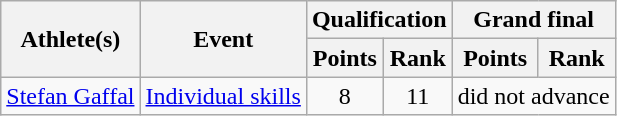<table class="wikitable">
<tr>
<th rowspan="2">Athlete(s)</th>
<th rowspan="2">Event</th>
<th colspan="2">Qualification</th>
<th colspan="2">Grand final</th>
</tr>
<tr>
<th>Points</th>
<th>Rank</th>
<th>Points</th>
<th>Rank</th>
</tr>
<tr>
<td><a href='#'>Stefan Gaffal</a></td>
<td><a href='#'>Individual skills</a></td>
<td align="center">8</td>
<td align="center">11</td>
<td align="center" colspan=2>did not advance</td>
</tr>
</table>
